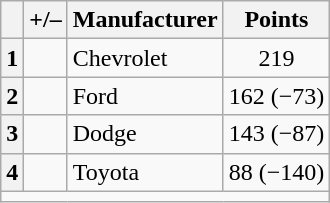<table class="wikitable">
<tr>
<th scope="col"></th>
<th scope="col">+/–</th>
<th scope="col">Manufacturer</th>
<th scope="col">Points</th>
</tr>
<tr>
<th scope="row"><strong>1</strong></th>
<td align="left"></td>
<td>Chevrolet</td>
<td style="text-align:center;">219</td>
</tr>
<tr>
<th scope="row"><strong>2</strong></th>
<td align="left"></td>
<td>Ford</td>
<td style="text-align:center;">162 (−73)</td>
</tr>
<tr>
<th scope="row"><strong>3</strong></th>
<td align="left"></td>
<td>Dodge</td>
<td style="text-align:center;">143 (−87)</td>
</tr>
<tr>
<th scope="row"><strong>4</strong></th>
<td align="left"></td>
<td>Toyota</td>
<td style="text-align:center;">88 (−140)</td>
</tr>
<tr class="sortbottom">
<td colspan="9"></td>
</tr>
</table>
